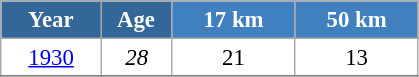<table class="wikitable" style="font-size:95%; text-align:center; border:grey solid 1px; border-collapse:collapse; background:#ffffff;">
<tr>
<th style="background-color:#369; color:white; width:60px;"> Year </th>
<th style="background-color:#369; color:white; width:40px;"> Age </th>
<th style="background-color:#4180be; color:white; width:75px;"> 17 km </th>
<th style="background-color:#4180be; color:white; width:75px;"> 50 km </th>
</tr>
<tr>
<td><a href='#'>1930</a></td>
<td><em>28</em></td>
<td>21</td>
<td>13</td>
</tr>
<tr>
</tr>
</table>
